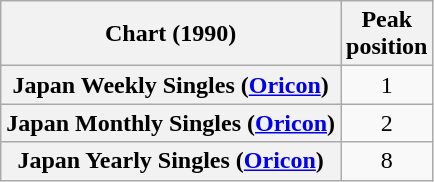<table class="wikitable sortable plainrowheaders" style="text-align:center;">
<tr>
<th scope="col">Chart (1990)</th>
<th scope="col">Peak<br>position</th>
</tr>
<tr>
<th scope="row">Japan Weekly Singles (<a href='#'>Oricon</a>)</th>
<td style="text-align:center;">1</td>
</tr>
<tr>
<th scope="row">Japan Monthly Singles (<a href='#'>Oricon</a>)</th>
<td style="text-align:center;">2</td>
</tr>
<tr>
<th scope="row">Japan Yearly Singles (<a href='#'>Oricon</a>)</th>
<td style="text-align:center;">8</td>
</tr>
</table>
